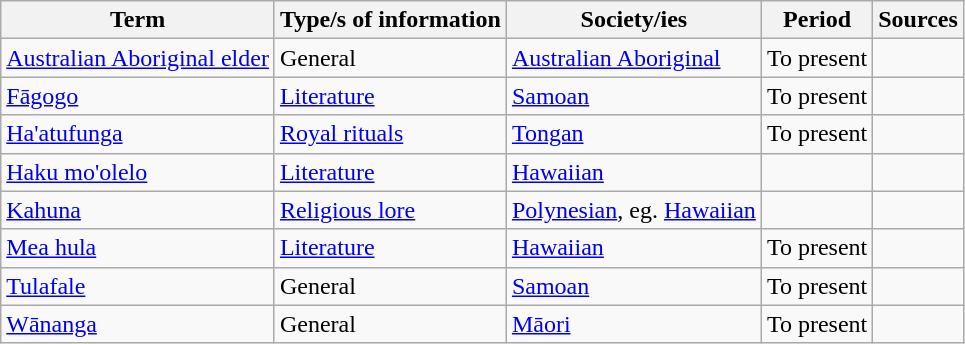<table class="wikitable">
<tr>
<th>Term</th>
<th>Type/s of information</th>
<th>Society/ies</th>
<th>Period</th>
<th>Sources</th>
</tr>
<tr>
<td><a href='#'>Australian Aboriginal elder</a></td>
<td>General</td>
<td><a href='#'>Australian Aboriginal</a></td>
<td>To present</td>
<td></td>
</tr>
<tr>
<td><a href='#'>Fāgogo</a></td>
<td><a href='#'>Literature</a></td>
<td><a href='#'>Samoan</a></td>
<td>To present</td>
<td></td>
</tr>
<tr>
<td><a href='#'>Ha'atufunga</a></td>
<td><a href='#'>Royal rituals</a></td>
<td><a href='#'>Tongan</a></td>
<td>To present</td>
<td></td>
</tr>
<tr>
<td><a href='#'>Haku mo'olelo</a></td>
<td><a href='#'>Literature</a></td>
<td><a href='#'>Hawaiian</a></td>
<td></td>
<td></td>
</tr>
<tr>
<td><a href='#'>Kahuna</a></td>
<td><a href='#'>Religious lore</a></td>
<td><a href='#'>Polynesian</a>, eg. <a href='#'>Hawaiian</a></td>
<td></td>
<td></td>
</tr>
<tr>
<td><a href='#'>Mea hula</a></td>
<td><a href='#'>Literature</a></td>
<td><a href='#'>Hawaiian</a></td>
<td>To present</td>
<td></td>
</tr>
<tr>
<td><a href='#'>Tulafale</a></td>
<td>General</td>
<td><a href='#'>Samoan</a></td>
<td>To present</td>
<td></td>
</tr>
<tr>
<td><a href='#'>Wānanga</a></td>
<td>General</td>
<td><a href='#'>Māori</a></td>
<td>To present</td>
<td></td>
</tr>
</table>
